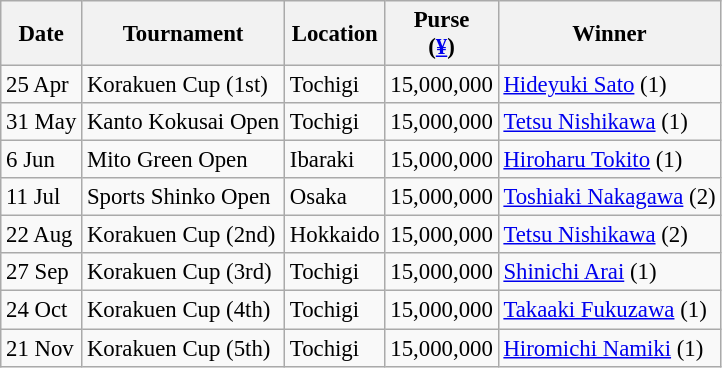<table class="wikitable" style="font-size:95%">
<tr>
<th>Date</th>
<th>Tournament</th>
<th>Location</th>
<th>Purse<br>(<a href='#'>¥</a>)</th>
<th>Winner</th>
</tr>
<tr>
<td>25 Apr</td>
<td>Korakuen Cup (1st)</td>
<td>Tochigi</td>
<td align=right>15,000,000</td>
<td> <a href='#'>Hideyuki Sato</a> (1)</td>
</tr>
<tr>
<td>31 May</td>
<td>Kanto Kokusai Open</td>
<td>Tochigi</td>
<td align=right>15,000,000</td>
<td> <a href='#'>Tetsu Nishikawa</a> (1)</td>
</tr>
<tr>
<td>6 Jun</td>
<td>Mito Green Open</td>
<td>Ibaraki</td>
<td align=right>15,000,000</td>
<td> <a href='#'>Hiroharu Tokito</a> (1)</td>
</tr>
<tr>
<td>11 Jul</td>
<td>Sports Shinko Open</td>
<td>Osaka</td>
<td align=right>15,000,000</td>
<td> <a href='#'>Toshiaki Nakagawa</a> (2)</td>
</tr>
<tr>
<td>22 Aug</td>
<td>Korakuen Cup (2nd)</td>
<td>Hokkaido</td>
<td align=right>15,000,000</td>
<td> <a href='#'>Tetsu Nishikawa</a> (2)</td>
</tr>
<tr>
<td>27 Sep</td>
<td>Korakuen Cup (3rd)</td>
<td>Tochigi</td>
<td align=right>15,000,000</td>
<td> <a href='#'>Shinichi Arai</a> (1)</td>
</tr>
<tr>
<td>24 Oct</td>
<td>Korakuen Cup (4th)</td>
<td>Tochigi</td>
<td align=right>15,000,000</td>
<td> <a href='#'>Takaaki Fukuzawa</a> (1)</td>
</tr>
<tr>
<td>21 Nov</td>
<td>Korakuen Cup (5th)</td>
<td>Tochigi</td>
<td align=right>15,000,000</td>
<td> <a href='#'>Hiromichi Namiki</a> (1)</td>
</tr>
</table>
